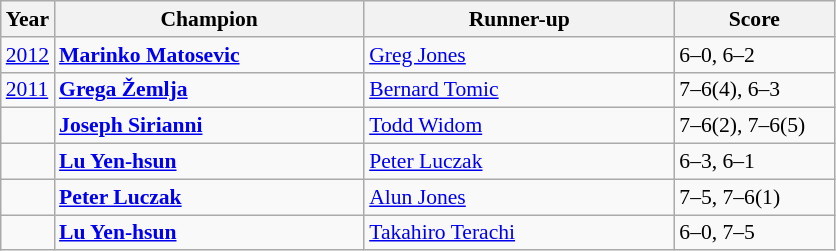<table class="wikitable" style="font-size:90%">
<tr>
<th>Year</th>
<th width="200">Champion</th>
<th width="200">Runner-up</th>
<th width="100">Score</th>
</tr>
<tr>
<td><a href='#'>2012</a></td>
<td> <strong><a href='#'>Marinko Matosevic</a></strong></td>
<td> <a href='#'>Greg Jones</a></td>
<td>6–0, 6–2</td>
</tr>
<tr>
<td><a href='#'>2011</a></td>
<td> <strong><a href='#'>Grega Žemlja</a></strong></td>
<td> <a href='#'>Bernard Tomic</a></td>
<td>7–6(4), 6–3</td>
</tr>
<tr>
<td></td>
<td> <strong><a href='#'>Joseph Sirianni</a></strong></td>
<td> <a href='#'>Todd Widom</a></td>
<td>7–6(2), 7–6(5)</td>
</tr>
<tr>
<td></td>
<td> <strong><a href='#'>Lu Yen-hsun</a></strong></td>
<td> <a href='#'>Peter Luczak</a></td>
<td>6–3, 6–1</td>
</tr>
<tr>
<td></td>
<td> <strong><a href='#'>Peter Luczak</a></strong></td>
<td> <a href='#'>Alun Jones</a></td>
<td>7–5, 7–6(1)</td>
</tr>
<tr>
<td></td>
<td> <strong><a href='#'>Lu Yen-hsun</a></strong></td>
<td> <a href='#'>Takahiro Terachi</a></td>
<td>6–0, 7–5</td>
</tr>
</table>
